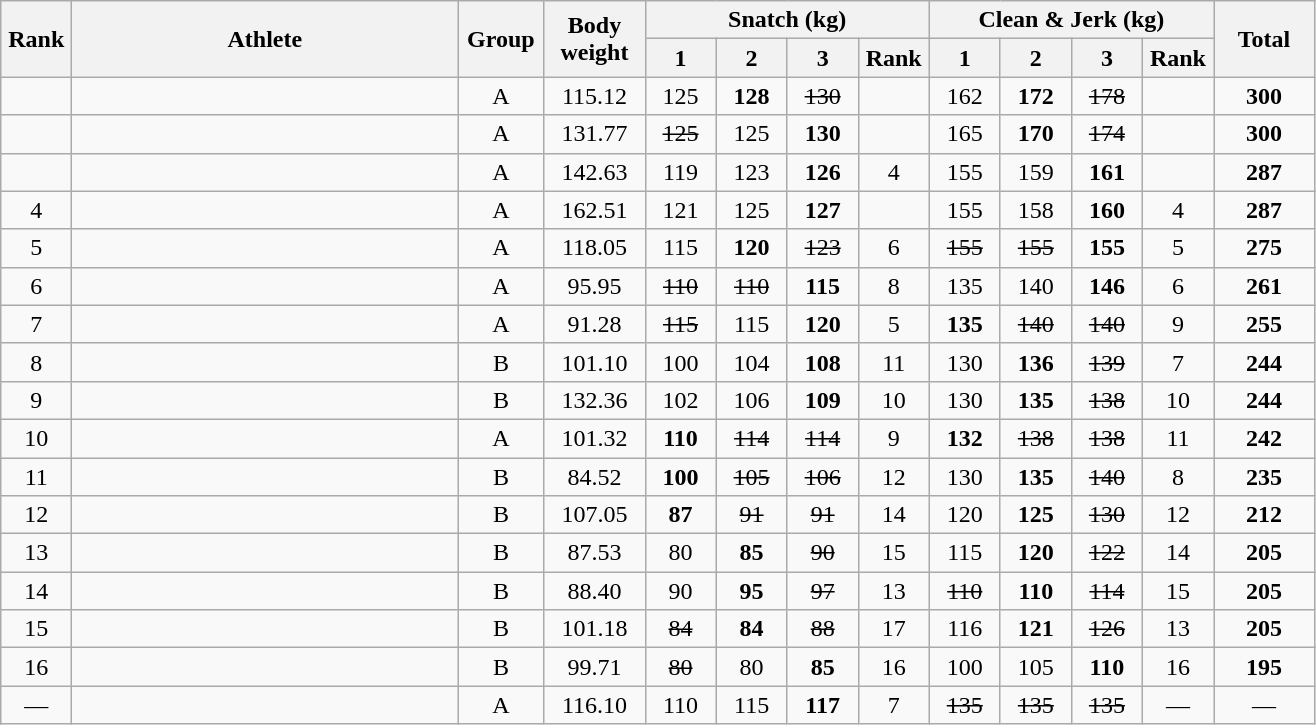<table class = "wikitable" style="text-align:center;">
<tr>
<th rowspan=2 width=40>Rank</th>
<th rowspan=2 width=250>Athlete</th>
<th rowspan=2 width=50>Group</th>
<th rowspan=2 width=60>Body weight</th>
<th colspan=4>Snatch (kg)</th>
<th colspan=4>Clean & Jerk (kg)</th>
<th rowspan=2 width=60>Total</th>
</tr>
<tr>
<th width=40>1</th>
<th width=40>2</th>
<th width=40>3</th>
<th width=40>Rank</th>
<th width=40>1</th>
<th width=40>2</th>
<th width=40>3</th>
<th width=40>Rank</th>
</tr>
<tr>
<td></td>
<td align=left></td>
<td>A</td>
<td>115.12</td>
<td>125</td>
<td><strong>128</strong></td>
<td><s>130 </s></td>
<td></td>
<td>162</td>
<td><strong>172</strong></td>
<td><s>178 </s></td>
<td></td>
<td><strong>300</strong></td>
</tr>
<tr>
<td></td>
<td align=left></td>
<td>A</td>
<td>131.77</td>
<td><s>125 </s></td>
<td>125</td>
<td><strong>130</strong></td>
<td></td>
<td>165</td>
<td><strong>170</strong></td>
<td><s>174 </s></td>
<td></td>
<td><strong>300</strong></td>
</tr>
<tr>
<td></td>
<td align=left></td>
<td>A</td>
<td>142.63</td>
<td>119</td>
<td>123</td>
<td><strong>126</strong></td>
<td>4</td>
<td>155</td>
<td>159</td>
<td><strong>161</strong></td>
<td></td>
<td><strong>287</strong></td>
</tr>
<tr>
<td>4</td>
<td align=left></td>
<td>A</td>
<td>162.51</td>
<td>121</td>
<td>125</td>
<td><strong>127</strong></td>
<td></td>
<td>155</td>
<td>158</td>
<td><strong>160</strong></td>
<td>4</td>
<td><strong>287</strong></td>
</tr>
<tr>
<td>5</td>
<td align=left></td>
<td>A</td>
<td>118.05</td>
<td>115</td>
<td><strong>120</strong></td>
<td><s>123 </s></td>
<td>6</td>
<td><s>155 </s></td>
<td><s>155 </s></td>
<td><strong>155</strong></td>
<td>5</td>
<td><strong>275</strong></td>
</tr>
<tr>
<td>6</td>
<td align=left></td>
<td>A</td>
<td>95.95</td>
<td><s>110 </s></td>
<td><s>110 </s></td>
<td><strong>115</strong></td>
<td>8</td>
<td>135</td>
<td>140</td>
<td><strong>146</strong></td>
<td>6</td>
<td><strong>261</strong></td>
</tr>
<tr>
<td>7</td>
<td align=left></td>
<td>A</td>
<td>91.28</td>
<td><s>115 </s></td>
<td>115</td>
<td><strong>120</strong></td>
<td>5</td>
<td><strong>135</strong></td>
<td><s>140 </s></td>
<td><s>140 </s></td>
<td>9</td>
<td><strong>255</strong></td>
</tr>
<tr>
<td>8</td>
<td align=left></td>
<td>B</td>
<td>101.10</td>
<td>100</td>
<td>104</td>
<td><strong>108</strong></td>
<td>11</td>
<td>130</td>
<td><strong>136</strong></td>
<td><s>139 </s></td>
<td>7</td>
<td><strong>244</strong></td>
</tr>
<tr>
<td>9</td>
<td align=left></td>
<td>B</td>
<td>132.36</td>
<td>102</td>
<td>106</td>
<td><strong>109</strong></td>
<td>10</td>
<td>130</td>
<td><strong>135</strong></td>
<td><s>138 </s></td>
<td>10</td>
<td><strong>244</strong></td>
</tr>
<tr>
<td>10</td>
<td align=left></td>
<td>A</td>
<td>101.32</td>
<td><strong>110</strong></td>
<td><s>114 </s></td>
<td><s>114 </s></td>
<td>9</td>
<td><strong>132</strong></td>
<td><s>138 </s></td>
<td><s>138 </s></td>
<td>11</td>
<td><strong>242</strong></td>
</tr>
<tr>
<td>11</td>
<td align=left></td>
<td>B</td>
<td>84.52</td>
<td><strong>100</strong></td>
<td><s>105 </s></td>
<td><s>106 </s></td>
<td>12</td>
<td>130</td>
<td><strong>135</strong></td>
<td><s>140 </s></td>
<td>8</td>
<td><strong>235</strong></td>
</tr>
<tr>
<td>12</td>
<td align=left></td>
<td>B</td>
<td>107.05</td>
<td><strong>87</strong></td>
<td><s>91 </s></td>
<td><s>91 </s></td>
<td>14</td>
<td>120</td>
<td><strong>125</strong></td>
<td><s>130 </s></td>
<td>12</td>
<td><strong>212</strong></td>
</tr>
<tr>
<td>13</td>
<td align=left></td>
<td>B</td>
<td>87.53</td>
<td>80</td>
<td><strong>85</strong></td>
<td><s>90 </s></td>
<td>15</td>
<td>115</td>
<td><strong>120</strong></td>
<td><s>122 </s></td>
<td>14</td>
<td><strong>205</strong></td>
</tr>
<tr>
<td>14</td>
<td align=left></td>
<td>B</td>
<td>88.40</td>
<td>90</td>
<td><strong>95</strong></td>
<td><s>97 </s></td>
<td>13</td>
<td><s>110 </s></td>
<td><strong>110</strong></td>
<td><s>114 </s></td>
<td>15</td>
<td><strong>205</strong></td>
</tr>
<tr>
<td>15</td>
<td align=left></td>
<td>B</td>
<td>101.18</td>
<td><s>84 </s></td>
<td><strong>84</strong></td>
<td><s>88 </s></td>
<td>17</td>
<td>116</td>
<td><strong>121</strong></td>
<td><s>126 </s></td>
<td>13</td>
<td><strong>205</strong></td>
</tr>
<tr>
<td>16</td>
<td align=left></td>
<td>B</td>
<td>99.71</td>
<td><s>80 </s></td>
<td>80</td>
<td><strong>85</strong></td>
<td>16</td>
<td>100</td>
<td>105</td>
<td><strong>110</strong></td>
<td>16</td>
<td><strong>195</strong></td>
</tr>
<tr>
<td>—</td>
<td align=left></td>
<td>A</td>
<td>116.10</td>
<td>110</td>
<td>115</td>
<td><strong>117</strong></td>
<td>7</td>
<td><s>135 </s></td>
<td><s>135 </s></td>
<td><s>135 </s></td>
<td>—</td>
<td>—</td>
</tr>
</table>
